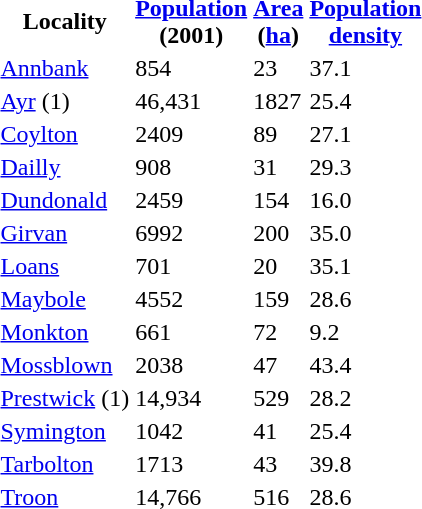<table>
<tr>
<th>Locality</th>
<th><a href='#'>Population</a><br>(2001)</th>
<th><a href='#'>Area</a><br>(<a href='#'>ha</a>)</th>
<th><a href='#'>Population<br>density</a></th>
</tr>
<tr>
<td><a href='#'>Annbank</a></td>
<td>854</td>
<td>23</td>
<td>37.1</td>
</tr>
<tr>
<td><a href='#'>Ayr</a> (1)</td>
<td>46,431</td>
<td>1827</td>
<td>25.4</td>
</tr>
<tr>
<td><a href='#'>Coylton</a></td>
<td>2409</td>
<td>89</td>
<td>27.1</td>
</tr>
<tr>
<td><a href='#'>Dailly</a></td>
<td>908</td>
<td>31</td>
<td>29.3</td>
</tr>
<tr>
<td><a href='#'>Dundonald</a></td>
<td>2459</td>
<td>154</td>
<td>16.0</td>
</tr>
<tr>
<td><a href='#'>Girvan</a></td>
<td>6992</td>
<td>200</td>
<td>35.0</td>
</tr>
<tr>
<td><a href='#'>Loans</a></td>
<td>701</td>
<td>20</td>
<td>35.1</td>
</tr>
<tr>
<td><a href='#'>Maybole</a></td>
<td>4552</td>
<td>159</td>
<td>28.6</td>
</tr>
<tr>
<td><a href='#'>Monkton</a></td>
<td>661</td>
<td>72</td>
<td>9.2</td>
</tr>
<tr>
<td><a href='#'>Mossblown</a></td>
<td>2038</td>
<td>47</td>
<td>43.4</td>
</tr>
<tr>
<td><a href='#'>Prestwick</a> (1)</td>
<td>14,934</td>
<td>529</td>
<td>28.2</td>
</tr>
<tr>
<td><a href='#'>Symington</a></td>
<td>1042</td>
<td>41</td>
<td>25.4</td>
</tr>
<tr>
<td><a href='#'>Tarbolton</a></td>
<td>1713</td>
<td>43</td>
<td>39.8</td>
</tr>
<tr>
<td><a href='#'>Troon</a></td>
<td>14,766</td>
<td>516</td>
<td>28.6</td>
</tr>
<tr>
</tr>
</table>
